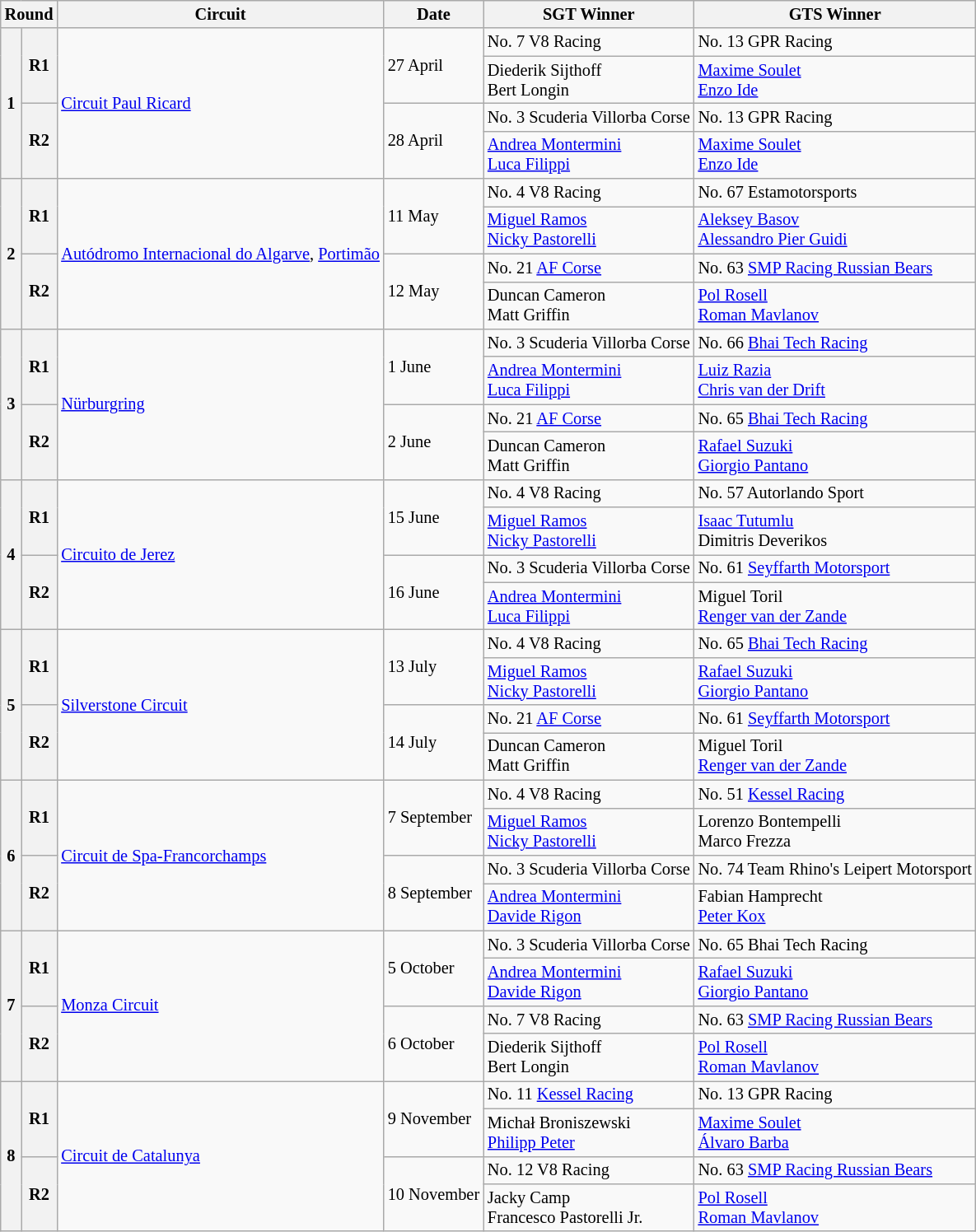<table class="wikitable" style="font-size: 85%;">
<tr>
<th colspan=2>Round</th>
<th>Circuit</th>
<th>Date</th>
<th>SGT Winner</th>
<th>GTS Winner</th>
</tr>
<tr>
<th rowspan=4>1</th>
<th rowspan=2>R1</th>
<td rowspan=4> <a href='#'>Circuit Paul Ricard</a></td>
<td rowspan=2>27 April</td>
<td>No. 7 V8 Racing</td>
<td>No. 13 GPR Racing</td>
</tr>
<tr>
<td> Diederik Sijthoff<br> Bert Longin</td>
<td> <a href='#'>Maxime Soulet</a><br> <a href='#'>Enzo Ide</a></td>
</tr>
<tr>
<th rowspan=2>R2</th>
<td rowspan=2>28 April</td>
<td>No. 3 Scuderia Villorba Corse</td>
<td>No. 13 GPR Racing</td>
</tr>
<tr>
<td> <a href='#'>Andrea Montermini</a><br> <a href='#'>Luca Filippi</a></td>
<td> <a href='#'>Maxime Soulet</a><br> <a href='#'>Enzo Ide</a></td>
</tr>
<tr>
<th rowspan=4>2</th>
<th rowspan=2>R1</th>
<td rowspan=4> <a href='#'>Autódromo Internacional do Algarve</a>, <a href='#'>Portimão</a></td>
<td rowspan=2>11 May</td>
<td>No. 4 V8 Racing</td>
<td>No. 67 Estamotorsports</td>
</tr>
<tr>
<td> <a href='#'>Miguel Ramos</a><br> <a href='#'>Nicky Pastorelli</a></td>
<td> <a href='#'>Aleksey Basov</a><br> <a href='#'>Alessandro Pier Guidi</a></td>
</tr>
<tr>
<th rowspan=2>R2</th>
<td rowspan=2>12 May</td>
<td>No. 21 <a href='#'>AF Corse</a></td>
<td>No. 63 <a href='#'>SMP Racing Russian Bears</a></td>
</tr>
<tr>
<td> Duncan Cameron<br> Matt Griffin</td>
<td> <a href='#'>Pol Rosell</a><br> <a href='#'>Roman Mavlanov</a></td>
</tr>
<tr>
<th rowspan=4>3</th>
<th rowspan=2>R1</th>
<td rowspan=4> <a href='#'>Nürburgring</a></td>
<td rowspan=2>1 June</td>
<td>No. 3 Scuderia Villorba Corse</td>
<td>No. 66 <a href='#'>Bhai Tech Racing</a></td>
</tr>
<tr>
<td> <a href='#'>Andrea Montermini</a><br> <a href='#'>Luca Filippi</a></td>
<td> <a href='#'>Luiz Razia</a><br> <a href='#'>Chris van der Drift</a></td>
</tr>
<tr>
<th rowspan=2>R2</th>
<td rowspan=2>2 June</td>
<td>No. 21 <a href='#'>AF Corse</a></td>
<td>No. 65 <a href='#'>Bhai Tech Racing</a></td>
</tr>
<tr>
<td> Duncan Cameron<br> Matt Griffin</td>
<td> <a href='#'>Rafael Suzuki</a><br> <a href='#'>Giorgio Pantano</a></td>
</tr>
<tr>
<th rowspan=4>4</th>
<th rowspan=2>R1</th>
<td rowspan=4> <a href='#'>Circuito de Jerez</a></td>
<td rowspan=2>15 June</td>
<td>No. 4 V8 Racing</td>
<td>No. 57 Autorlando Sport</td>
</tr>
<tr>
<td> <a href='#'>Miguel Ramos</a><br> <a href='#'>Nicky Pastorelli</a></td>
<td> <a href='#'>Isaac Tutumlu</a><br> Dimitris Deverikos</td>
</tr>
<tr>
<th rowspan=2>R2</th>
<td rowspan=2>16 June</td>
<td>No. 3 Scuderia Villorba Corse</td>
<td>No. 61 <a href='#'>Seyffarth Motorsport</a></td>
</tr>
<tr>
<td> <a href='#'>Andrea Montermini</a><br> <a href='#'>Luca Filippi</a></td>
<td> Miguel Toril<br> <a href='#'>Renger van der Zande</a></td>
</tr>
<tr>
<th rowspan=4>5</th>
<th rowspan=2>R1</th>
<td rowspan=4> <a href='#'>Silverstone Circuit</a></td>
<td rowspan=2>13 July</td>
<td>No. 4 V8 Racing</td>
<td>No. 65 <a href='#'>Bhai Tech Racing</a></td>
</tr>
<tr>
<td> <a href='#'>Miguel Ramos</a><br> <a href='#'>Nicky Pastorelli</a></td>
<td> <a href='#'>Rafael Suzuki</a><br> <a href='#'>Giorgio Pantano</a></td>
</tr>
<tr>
<th rowspan=2>R2</th>
<td rowspan=2>14 July</td>
<td>No. 21 <a href='#'>AF Corse</a></td>
<td>No. 61 <a href='#'>Seyffarth Motorsport</a></td>
</tr>
<tr>
<td> Duncan Cameron<br> Matt Griffin</td>
<td> Miguel Toril<br> <a href='#'>Renger van der Zande</a></td>
</tr>
<tr>
<th rowspan=4>6</th>
<th rowspan=2>R1</th>
<td rowspan=4> <a href='#'>Circuit de Spa-Francorchamps</a></td>
<td rowspan=2>7 September</td>
<td>No. 4 V8 Racing</td>
<td>No. 51 <a href='#'>Kessel Racing</a></td>
</tr>
<tr>
<td> <a href='#'>Miguel Ramos</a><br> <a href='#'>Nicky Pastorelli</a></td>
<td> Lorenzo Bontempelli<br> Marco Frezza</td>
</tr>
<tr>
<th rowspan=2>R2</th>
<td rowspan=2>8 September</td>
<td>No. 3 Scuderia Villorba Corse</td>
<td>No. 74 Team Rhino's Leipert Motorsport</td>
</tr>
<tr>
<td> <a href='#'>Andrea Montermini</a><br> <a href='#'>Davide Rigon</a></td>
<td> Fabian Hamprecht<br> <a href='#'>Peter Kox</a></td>
</tr>
<tr>
<th rowspan=4>7</th>
<th rowspan=2>R1</th>
<td rowspan=4> <a href='#'>Monza Circuit</a></td>
<td rowspan=2>5 October</td>
<td>No. 3 Scuderia Villorba Corse</td>
<td>No. 65 Bhai Tech Racing</td>
</tr>
<tr>
<td> <a href='#'>Andrea Montermini</a><br> <a href='#'>Davide Rigon</a></td>
<td> <a href='#'>Rafael Suzuki</a><br> <a href='#'>Giorgio Pantano</a></td>
</tr>
<tr>
<th rowspan=2>R2</th>
<td rowspan=2>6 October</td>
<td>No. 7 V8 Racing</td>
<td>No. 63 <a href='#'>SMP Racing Russian Bears</a></td>
</tr>
<tr>
<td> Diederik Sijthoff<br> Bert Longin</td>
<td> <a href='#'>Pol Rosell</a><br> <a href='#'>Roman Mavlanov</a></td>
</tr>
<tr>
<th rowspan=4>8</th>
<th rowspan=2>R1</th>
<td rowspan=4> <a href='#'>Circuit de Catalunya</a></td>
<td rowspan=2>9 November</td>
<td>No. 11 <a href='#'>Kessel Racing</a></td>
<td>No. 13 GPR Racing</td>
</tr>
<tr>
<td> Michał Broniszewski<br> <a href='#'>Philipp Peter</a></td>
<td> <a href='#'>Maxime Soulet</a><br> <a href='#'>Álvaro Barba</a></td>
</tr>
<tr>
<th rowspan=2>R2</th>
<td rowspan=2>10 November</td>
<td>No. 12 V8 Racing</td>
<td>No. 63 <a href='#'>SMP Racing Russian Bears</a></td>
</tr>
<tr>
<td> Jacky Camp<br> Francesco Pastorelli Jr.</td>
<td> <a href='#'>Pol Rosell</a><br> <a href='#'>Roman Mavlanov</a></td>
</tr>
</table>
